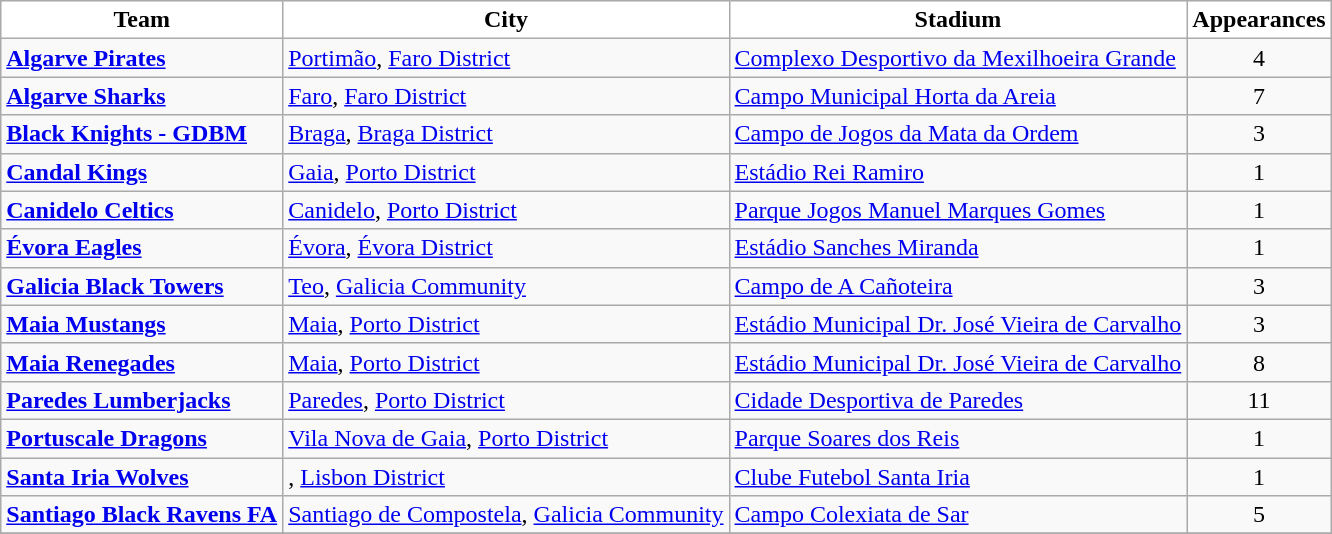<table class="wikitable sortable" style="text-align:left">
<tr>
<th style="background:white">Team</th>
<th style="background:white">City</th>
<th style="background:white">Stadium</th>
<th style="background:white">Appearances</th>
</tr>
<tr>
<td><strong><a href='#'>Algarve Pirates</a></strong></td>
<td><a href='#'>Portimão</a>, <a href='#'>Faro District</a></td>
<td><a href='#'>Complexo Desportivo da Mexilhoeira Grande</a></td>
<td align=center>4</td>
</tr>
<tr>
<td><strong><a href='#'>Algarve Sharks</a></strong></td>
<td><a href='#'>Faro</a>, <a href='#'>Faro District</a></td>
<td><a href='#'>Campo Municipal Horta da Areia</a></td>
<td align=center>7</td>
</tr>
<tr>
<td><strong><a href='#'>Black Knights - GDBM</a></strong></td>
<td><a href='#'>Braga</a>, <a href='#'>Braga District</a></td>
<td><a href='#'>Campo de Jogos da Mata da Ordem</a></td>
<td align=center>3</td>
</tr>
<tr>
<td><strong><a href='#'>Candal Kings</a></strong></td>
<td><a href='#'>Gaia</a>, <a href='#'>Porto District</a></td>
<td><a href='#'>Estádio Rei Ramiro</a></td>
<td align=center>1</td>
</tr>
<tr>
<td><strong><a href='#'>Canidelo Celtics</a></strong></td>
<td><a href='#'>Canidelo</a>, <a href='#'>Porto District</a></td>
<td><a href='#'>Parque Jogos Manuel Marques Gomes</a></td>
<td align=center>1</td>
</tr>
<tr>
<td><strong><a href='#'>Évora Eagles</a></strong></td>
<td><a href='#'>Évora</a>, <a href='#'>Évora District</a></td>
<td><a href='#'>Estádio Sanches Miranda</a></td>
<td align=center>1</td>
</tr>
<tr>
<td><strong><a href='#'>Galicia Black Towers</a></strong></td>
<td><a href='#'>Teo</a>, <a href='#'>Galicia Community</a></td>
<td><a href='#'>Campo de A Cañoteira</a></td>
<td align=center>3</td>
</tr>
<tr>
<td><strong><a href='#'>Maia Mustangs</a></strong></td>
<td><a href='#'>Maia</a>, <a href='#'>Porto District</a></td>
<td><a href='#'>Estádio Municipal Dr. José Vieira de Carvalho</a></td>
<td align=center>3</td>
</tr>
<tr>
<td><strong><a href='#'>Maia Renegades</a></strong></td>
<td><a href='#'>Maia</a>, <a href='#'>Porto District</a></td>
<td><a href='#'>Estádio Municipal Dr. José Vieira de Carvalho</a></td>
<td align=center>8</td>
</tr>
<tr>
<td><strong><a href='#'>Paredes Lumberjacks</a></strong></td>
<td><a href='#'>Paredes</a>, <a href='#'>Porto District</a></td>
<td><a href='#'>Cidade Desportiva de Paredes</a></td>
<td align=center>11</td>
</tr>
<tr>
<td><strong><a href='#'>Portuscale Dragons</a></strong></td>
<td><a href='#'>Vila Nova de Gaia</a>, <a href='#'>Porto District</a></td>
<td><a href='#'>Parque Soares dos Reis</a></td>
<td align=center>1</td>
</tr>
<tr>
<td><strong><a href='#'>Santa Iria Wolves</a></strong></td>
<td>, <a href='#'>Lisbon District</a></td>
<td><a href='#'>Clube Futebol Santa Iria</a></td>
<td align=center>1</td>
</tr>
<tr>
<td><strong><a href='#'>Santiago Black Ravens FA</a></strong></td>
<td><a href='#'>Santiago de Compostela</a>, <a href='#'>Galicia Community</a></td>
<td><a href='#'>Campo Colexiata de Sar</a></td>
<td align=center>5</td>
</tr>
<tr>
</tr>
</table>
